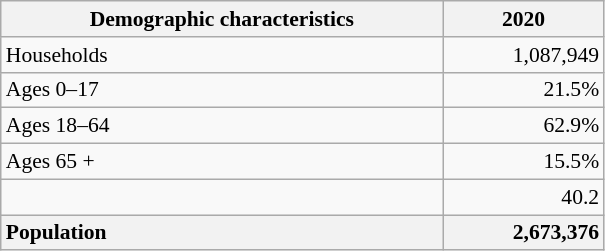<table class="wikitable" style="font-size: 90%; text-align: right;">
<tr>
<th style="width: 20em;">Demographic characteristics</th>
<th style="width: 7em;">2020</th>
</tr>
<tr>
<td style="text-align:left">Households</td>
<td>1,087,949</td>
</tr>
<tr>
<td style="text-align:left">Ages 0–17</td>
<td>21.5%</td>
</tr>
<tr>
<td style="text-align:left">Ages 18–64</td>
<td>62.9%</td>
</tr>
<tr>
<td style="text-align:left">Ages 65 +</td>
<td>15.5%</td>
</tr>
<tr>
<td style="text-align:left"></td>
<td>40.2</td>
</tr>
<tr>
<th style="text-align:left">Population</th>
<th style="text-align:right">2,673,376</th>
</tr>
</table>
